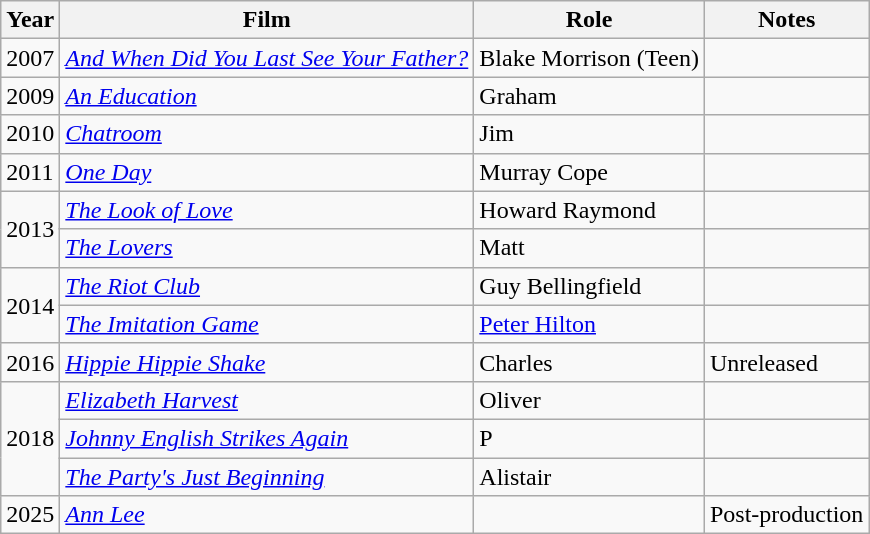<table class="wikitable">
<tr>
<th>Year</th>
<th>Film</th>
<th>Role</th>
<th class="unsortable">Notes</th>
</tr>
<tr>
<td>2007</td>
<td><em><a href='#'>And When Did You Last See Your Father?</a></em></td>
<td>Blake Morrison (Teen)</td>
<td></td>
</tr>
<tr>
<td>2009</td>
<td><em><a href='#'>An Education</a></em></td>
<td>Graham</td>
<td></td>
</tr>
<tr>
<td>2010</td>
<td><a href='#'><em>Chatroom</em></a></td>
<td>Jim</td>
<td></td>
</tr>
<tr>
<td>2011</td>
<td><a href='#'><em>One Day</em></a></td>
<td>Murray Cope</td>
<td></td>
</tr>
<tr>
<td rowspan="2">2013</td>
<td><em><a href='#'>The Look of Love</a></em></td>
<td>Howard Raymond</td>
<td></td>
</tr>
<tr>
<td><em><a href='#'>The Lovers</a></em></td>
<td>Matt</td>
<td></td>
</tr>
<tr>
<td rowspan="2">2014</td>
<td><em><a href='#'>The Riot Club</a></em></td>
<td>Guy Bellingfield</td>
<td></td>
</tr>
<tr>
<td><em><a href='#'>The Imitation Game</a></em></td>
<td><a href='#'>Peter Hilton</a></td>
<td></td>
</tr>
<tr>
<td>2016</td>
<td><em><a href='#'>Hippie Hippie Shake</a></em></td>
<td>Charles</td>
<td>Unreleased</td>
</tr>
<tr>
<td rowspan="3">2018</td>
<td><em><a href='#'>Elizabeth Harvest</a></em></td>
<td>Oliver</td>
<td></td>
</tr>
<tr>
<td><em><a href='#'>Johnny English Strikes Again</a></em></td>
<td>P</td>
<td></td>
</tr>
<tr>
<td><em><a href='#'>The Party's Just Beginning</a></em></td>
<td>Alistair</td>
<td></td>
</tr>
<tr>
<td>2025</td>
<td><em><a href='#'>Ann Lee</a></em></td>
<td></td>
<td>Post-production</td>
</tr>
</table>
